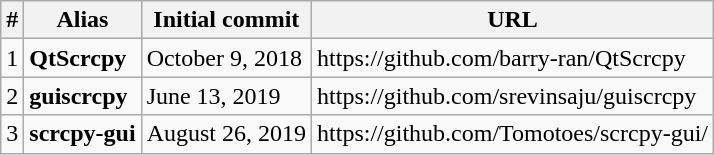<table class="wikitable sortable">
<tr>
<th>#</th>
<th>Alias</th>
<th>Initial commit</th>
<th>URL</th>
</tr>
<tr>
<td>1</td>
<td><strong>QtScrcpy</strong></td>
<td>October 9, 2018</td>
<td>https://github.com/barry-ran/QtScrcpy</td>
</tr>
<tr>
<td>2</td>
<td><strong>guiscrcpy</strong></td>
<td>June 13, 2019</td>
<td>https://github.com/srevinsaju/guiscrcpy</td>
</tr>
<tr>
<td>3</td>
<td><strong>scrcpy-gui</strong></td>
<td>August 26, 2019</td>
<td>https://github.com/Tomotoes/scrcpy-gui/</td>
</tr>
</table>
